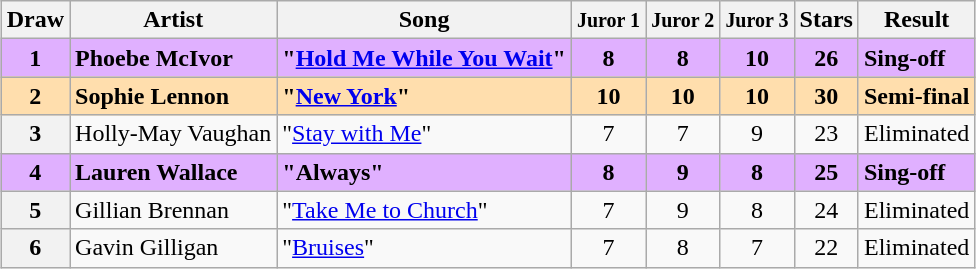<table class="sortable wikitable plainrowheaders" style="margin: 1em auto 1em auto;">
<tr>
<th scope="col">Draw</th>
<th scope="col">Artist</th>
<th scope="col">Song </th>
<th><small><abbr>Juror 1</abbr></small></th>
<th><small><abbr>Juror 2</abbr></small></th>
<th><small><abbr>Juror 3</abbr></small></th>
<th scope="col">Stars</th>
<th scope="col">Result</th>
</tr>
<tr style="font-weight: bold; background: #E0B0FF;">
<th scope="row" style="text-align:center; font-weight:bold; background:#E0B0FF">1</th>
<td>Phoebe McIvor</td>
<td>"<a href='#'>Hold Me While You Wait</a>" </td>
<td align="center">8</td>
<td align="center">8</td>
<td align="center">10</td>
<td align="center">26</td>
<td>Sing-off</td>
</tr>
<tr style="font-weight: bold; background:navajowhite;">
<th scope="row" style="text-align:center; font-weight:bold; background:navajowhite">2</th>
<td>Sophie Lennon</td>
<td>"<a href='#'>New York</a>" </td>
<td align="center">10</td>
<td align="center">10</td>
<td align="center">10</td>
<td align="center">30</td>
<td>Semi-final</td>
</tr>
<tr>
<th scope="row" style="text-align:center;">3</th>
<td>Holly-May Vaughan</td>
<td>"<a href='#'>Stay with Me</a>" </td>
<td align="center">7</td>
<td align="center">7</td>
<td align="center">9</td>
<td align="center">23</td>
<td>Eliminated</td>
</tr>
<tr style="font-weight: bold; background: #E0B0FF;">
<th scope="row" style="text-align:center; font-weight:bold; background:#E0B0FF">4</th>
<td>Lauren Wallace</td>
<td>"Always" </td>
<td align="center">8</td>
<td align="center">9</td>
<td align="center">8</td>
<td align="center">25</td>
<td>Sing-off</td>
</tr>
<tr>
<th scope="row" style="text-align:center;">5</th>
<td>Gillian Brennan</td>
<td>"<a href='#'>Take Me to Church</a>" </td>
<td align="center">7</td>
<td align="center">9</td>
<td align="center">8</td>
<td align="center">24</td>
<td>Eliminated</td>
</tr>
<tr>
<th scope="row" style="text-align:center;">6</th>
<td>Gavin Gilligan</td>
<td>"<a href='#'>Bruises</a>" </td>
<td align="center">7</td>
<td align="center">8</td>
<td align="center">7</td>
<td align="center">22</td>
<td>Eliminated</td>
</tr>
</table>
